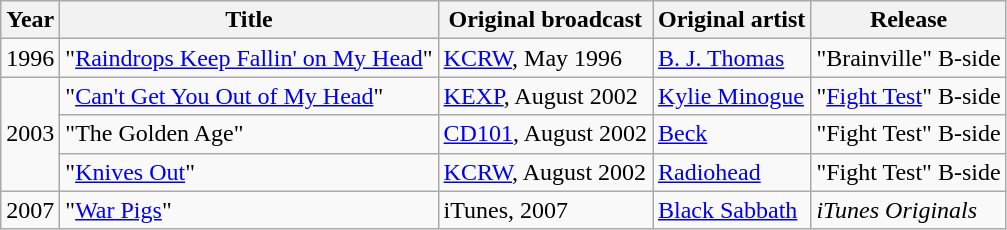<table class="wikitable">
<tr>
<th>Year</th>
<th>Title</th>
<th>Original broadcast</th>
<th>Original artist</th>
<th>Release</th>
</tr>
<tr>
<td>1996</td>
<td>"<a href='#'>Raindrops Keep Fallin' on My Head</a>"</td>
<td><a href='#'>KCRW</a>, May 1996</td>
<td><a href='#'>B. J. Thomas</a></td>
<td>"Brainville" B-side</td>
</tr>
<tr>
<td rowspan="3">2003</td>
<td>"<a href='#'>Can't Get You Out of My Head</a>"</td>
<td><a href='#'>KEXP</a>, August 2002</td>
<td><a href='#'>Kylie Minogue</a></td>
<td>"<a href='#'>Fight Test</a>" B-side</td>
</tr>
<tr>
<td>"The Golden Age"</td>
<td><a href='#'>CD101</a>, August 2002</td>
<td><a href='#'>Beck</a></td>
<td>"Fight Test" B-side</td>
</tr>
<tr>
<td>"<a href='#'>Knives Out</a>"</td>
<td><a href='#'>KCRW</a>, August 2002</td>
<td><a href='#'>Radiohead</a></td>
<td>"Fight Test" B-side</td>
</tr>
<tr>
<td>2007</td>
<td>"<a href='#'>War Pigs</a>"</td>
<td>iTunes, 2007</td>
<td><a href='#'>Black Sabbath</a></td>
<td><em>iTunes Originals</em></td>
</tr>
</table>
